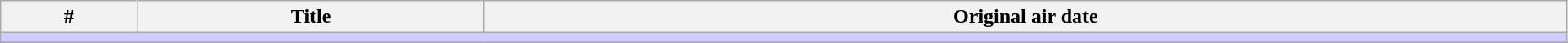<table class="wikitable" width="98%">
<tr>
<th>#</th>
<th>Title</th>
<th>Original air date</th>
</tr>
<tr>
<td colspan="150" bgcolor="#CCF"></td>
</tr>
<tr>
</tr>
</table>
